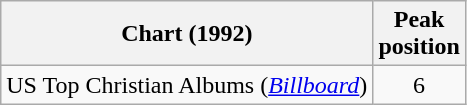<table class="wikitable">
<tr>
<th>Chart (1992)</th>
<th>Peak<br>position</th>
</tr>
<tr>
<td>US Top Christian Albums (<em><a href='#'>Billboard</a></em>)</td>
<td style="text-align:center;">6</td>
</tr>
</table>
